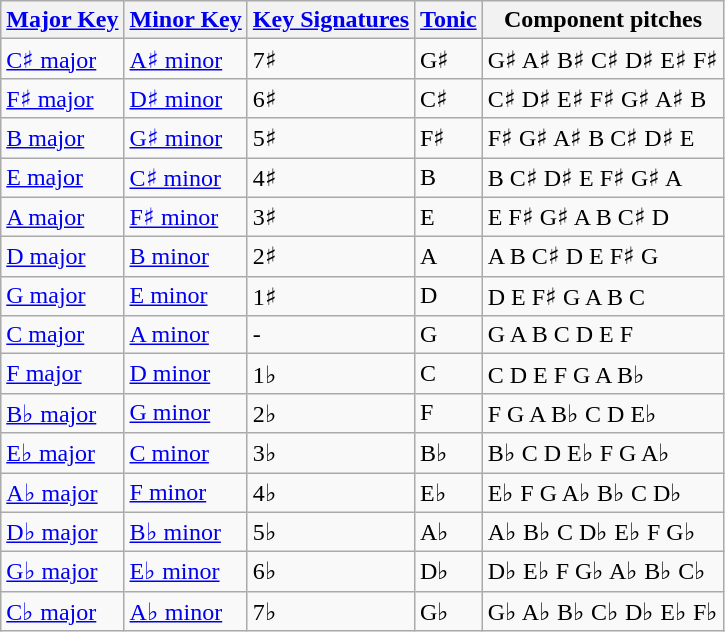<table class="wikitable">
<tr>
<th><a href='#'>Major Key</a></th>
<th><a href='#'>Minor Key</a></th>
<th><a href='#'>Key Signatures</a></th>
<th><a href='#'>Tonic</a></th>
<th>Component pitches</th>
</tr>
<tr>
<td><a href='#'>C♯ major</a></td>
<td><a href='#'>A♯ minor</a></td>
<td>7♯</td>
<td>G♯</td>
<td>G♯ A♯ B♯ C♯ D♯ E♯ F♯</td>
</tr>
<tr>
<td><a href='#'>F♯ major</a></td>
<td><a href='#'>D♯ minor</a></td>
<td>6♯</td>
<td>C♯</td>
<td>C♯ D♯ E♯ F♯ G♯ A♯ B</td>
</tr>
<tr>
<td><a href='#'>B major</a></td>
<td><a href='#'>G♯ minor</a></td>
<td>5♯</td>
<td>F♯</td>
<td>F♯ G♯ A♯ B C♯ D♯ E</td>
</tr>
<tr>
<td><a href='#'>E major</a></td>
<td><a href='#'>C♯ minor</a></td>
<td>4♯</td>
<td>B</td>
<td>B C♯ D♯ E F♯ G♯ A</td>
</tr>
<tr>
<td><a href='#'>A major</a></td>
<td><a href='#'>F♯ minor</a></td>
<td>3♯</td>
<td>E</td>
<td>E F♯ G♯ A B C♯ D</td>
</tr>
<tr>
<td><a href='#'>D major</a></td>
<td><a href='#'>B minor</a></td>
<td>2♯</td>
<td>A</td>
<td>A B C♯ D E F♯ G</td>
</tr>
<tr>
<td><a href='#'>G major</a></td>
<td><a href='#'>E minor</a></td>
<td>1♯</td>
<td>D</td>
<td>D E F♯ G A B C</td>
</tr>
<tr>
<td><a href='#'>C major</a></td>
<td><a href='#'>A minor</a></td>
<td>-</td>
<td>G</td>
<td>G A B C D E F</td>
</tr>
<tr>
<td><a href='#'>F major</a></td>
<td><a href='#'>D minor</a></td>
<td>1♭</td>
<td>C</td>
<td>C D E F G A B♭</td>
</tr>
<tr>
<td><a href='#'>B♭ major</a></td>
<td><a href='#'>G minor</a></td>
<td>2♭</td>
<td>F</td>
<td>F G A B♭ C D E♭</td>
</tr>
<tr>
<td><a href='#'>E♭ major</a></td>
<td><a href='#'>C minor</a></td>
<td>3♭</td>
<td>B♭</td>
<td>B♭ C D E♭ F G A♭</td>
</tr>
<tr>
<td><a href='#'>A♭ major</a></td>
<td><a href='#'>F minor</a></td>
<td>4♭</td>
<td>E♭</td>
<td>E♭ F G A♭ B♭ C D♭</td>
</tr>
<tr>
<td><a href='#'>D♭ major</a></td>
<td><a href='#'>B♭ minor</a></td>
<td>5♭</td>
<td>A♭</td>
<td>A♭ B♭ C D♭ E♭ F G♭</td>
</tr>
<tr>
<td><a href='#'>G♭ major</a></td>
<td><a href='#'>E♭ minor</a></td>
<td>6♭</td>
<td>D♭</td>
<td>D♭ E♭ F G♭ A♭ B♭ C♭</td>
</tr>
<tr>
<td><a href='#'>C♭ major</a></td>
<td><a href='#'>A♭ minor</a></td>
<td>7♭</td>
<td>G♭</td>
<td>G♭ A♭ B♭ C♭ D♭ E♭ F♭</td>
</tr>
</table>
